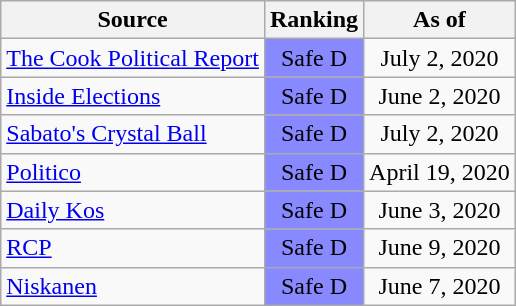<table class="wikitable" style="text-align:center">
<tr>
<th>Source</th>
<th>Ranking</th>
<th>As of</th>
</tr>
<tr>
<td align="left"><a href='#'>The Cook Political Report</a></td>
<td style="background:#88f" data-sort-value=-4>Safe D</td>
<td>July 2, 2020</td>
</tr>
<tr>
<td align="left"><a href='#'>Inside Elections</a></td>
<td style="background:#88f" data-sort-value=-4>Safe D</td>
<td>June 2, 2020</td>
</tr>
<tr>
<td align="left"><a href='#'>Sabato's Crystal Ball</a></td>
<td style="background:#88f" data-sort-value=-4>Safe D</td>
<td>July 2, 2020</td>
</tr>
<tr>
<td align="left"><a href='#'>Politico</a></td>
<td style="background:#88f" data-sort-value=-4>Safe D</td>
<td>April 19, 2020</td>
</tr>
<tr>
<td align="left"><a href='#'>Daily Kos</a></td>
<td style="background:#88f" data-sort-value=-4>Safe D</td>
<td>June 3, 2020</td>
</tr>
<tr>
<td align="left"><a href='#'>RCP</a></td>
<td style="background:#88f" data-sort-value=-4>Safe D</td>
<td>June 9, 2020</td>
</tr>
<tr>
<td align="left"><a href='#'>Niskanen</a></td>
<td style="background:#88f" data-sort-value=-4>Safe D</td>
<td>June 7, 2020</td>
</tr>
</table>
